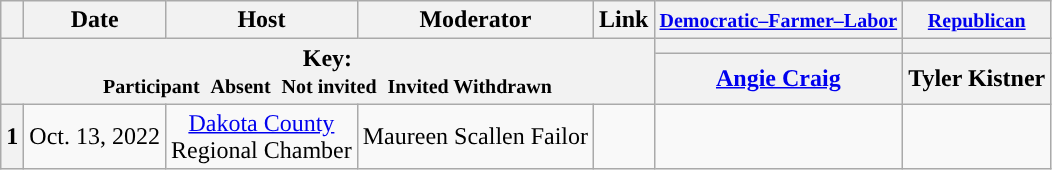<table class="wikitable" style="text-align:center;">
<tr>
<th scope="col"></th>
<th scope="col">Date</th>
<th scope="col">Host</th>
<th scope="col">Moderator</th>
<th scope="col">Link</th>
<th scope="col"><small><a href='#'>Democratic–Farmer–Labor</a></small></th>
<th scope="col"><small><a href='#'>Republican</a></small></th>
</tr>
<tr>
<th colspan="5" rowspan="2">Key:<br> <small>Participant </small>  <small>Absent </small>  <small>Not invited </small>  <small>Invited  Withdrawn</small></th>
<th scope="col" style="background:"></th>
<th scope="col" style="background:"></th>
</tr>
<tr>
<th scope="col"><a href='#'>Angie Craig</a></th>
<th scope="col">Tyler Kistner</th>
</tr>
<tr>
<th>1</th>
<td style="white-space:nowrap;">Oct. 13, 2022</td>
<td style="white-space:nowrap;"><a href='#'>Dakota County</a><br>Regional Chamber</td>
<td style="white-space:nowrap;">Maureen Scallen Failor</td>
<td style="white-space:nowrap;"></td>
<td></td>
<td></td>
</tr>
</table>
